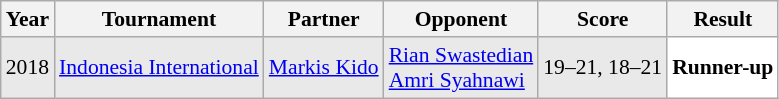<table class="sortable wikitable" style="font-size: 90%;">
<tr>
<th>Year</th>
<th>Tournament</th>
<th>Partner</th>
<th>Opponent</th>
<th>Score</th>
<th>Result</th>
</tr>
<tr style="background:#E9E9E9">
<td align="center">2018</td>
<td align="left"><a href='#'>Indonesia International</a></td>
<td align="left"> <a href='#'>Markis Kido</a></td>
<td align="left"> <a href='#'>Rian Swastedian</a><br> <a href='#'>Amri Syahnawi</a></td>
<td align="left">19–21, 18–21</td>
<td style="text-align:left; background:white"> <strong>Runner-up</strong></td>
</tr>
</table>
